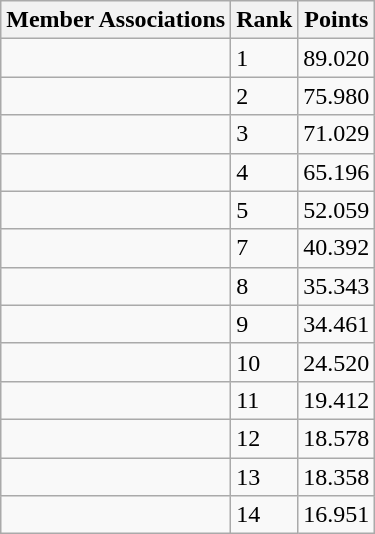<table class="wikitable">
<tr>
<th min-width=265>Member Associations</th>
<th width=15>Rank</th>
<th width=15>Points</th>
</tr>
<tr>
<td></td>
<td>1</td>
<td>89.020</td>
</tr>
<tr>
<td></td>
<td>2</td>
<td>75.980</td>
</tr>
<tr>
<td></td>
<td>3</td>
<td>71.029</td>
</tr>
<tr>
<td></td>
<td>4</td>
<td>65.196</td>
</tr>
<tr>
<td></td>
<td>5</td>
<td>52.059</td>
</tr>
<tr>
<td></td>
<td>7</td>
<td>40.392</td>
</tr>
<tr>
<td></td>
<td>8</td>
<td>35.343</td>
</tr>
<tr>
<td></td>
<td>9</td>
<td>34.461</td>
</tr>
<tr>
<td></td>
<td>10</td>
<td>24.520</td>
</tr>
<tr>
<td></td>
<td>11</td>
<td>19.412</td>
</tr>
<tr>
<td></td>
<td>12</td>
<td>18.578</td>
</tr>
<tr>
<td></td>
<td>13</td>
<td>18.358</td>
</tr>
<tr>
<td></td>
<td>14</td>
<td>16.951</td>
</tr>
</table>
